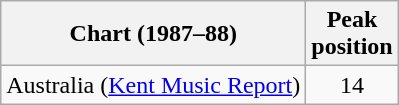<table class="wikitable">
<tr>
<th>Chart (1987–88)</th>
<th>Peak<br>position</th>
</tr>
<tr>
<td>Australia (<a href='#'>Kent Music Report</a>)</td>
<td align="center">14</td>
</tr>
</table>
